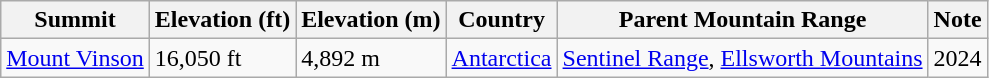<table class="wikitable sortable">
<tr>
<th>Summit</th>
<th>Elevation (ft)</th>
<th>Elevation (m)</th>
<th>Country</th>
<th>Parent Mountain Range</th>
<th>Note</th>
</tr>
<tr>
<td><a href='#'>Mount Vinson</a></td>
<td>16,050 ft</td>
<td>4,892 m</td>
<td><a href='#'>Antarctica</a></td>
<td><a href='#'>Sentinel Range</a>, <a href='#'>Ellsworth Mountains</a></td>
<td>2024</td>
</tr>
</table>
